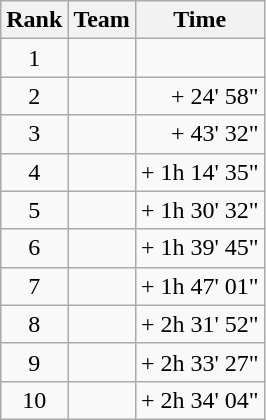<table class="wikitable">
<tr>
<th scope="col">Rank</th>
<th scope="col">Team</th>
<th scope="col">Time</th>
</tr>
<tr>
<td style="text-align:center;">1</td>
<td> </td>
<td></td>
</tr>
<tr>
<td style="text-align:center;">2</td>
<td> </td>
<td align="right">+ 24' 58"</td>
</tr>
<tr>
<td style="text-align:center;">3</td>
<td> </td>
<td align="right">+ 43' 32"</td>
</tr>
<tr>
<td style="text-align:center;">4</td>
<td> </td>
<td align="right">+ 1h 14' 35"</td>
</tr>
<tr>
<td style="text-align:center;">5</td>
<td> </td>
<td align="right">+ 1h 30' 32"</td>
</tr>
<tr>
<td style="text-align:center;">6</td>
<td> </td>
<td align="right">+ 1h 39' 45"</td>
</tr>
<tr>
<td style="text-align:center;">7</td>
<td> </td>
<td align="right">+ 1h 47' 01"</td>
</tr>
<tr>
<td style="text-align:center;">8</td>
<td> </td>
<td align="right">+ 2h 31' 52"</td>
</tr>
<tr>
<td style="text-align:center;">9</td>
<td> </td>
<td align="right">+ 2h 33' 27"</td>
</tr>
<tr>
<td style="text-align:center;">10</td>
<td> </td>
<td align="right">+ 2h 34' 04"</td>
</tr>
</table>
